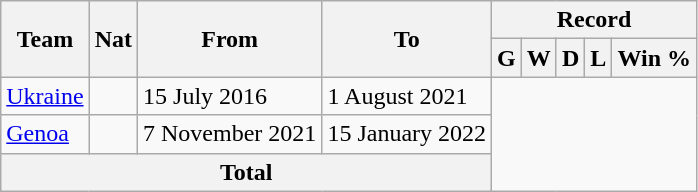<table class=wikitable style="text-align:center">
<tr>
<th rowspan=2>Team</th>
<th rowspan=2>Nat</th>
<th rowspan=2>From</th>
<th rowspan=2>To</th>
<th colspan=9>Record</th>
</tr>
<tr>
<th>G</th>
<th>W</th>
<th>D</th>
<th>L</th>
<th>Win %</th>
</tr>
<tr>
<td align=left><a href='#'>Ukraine</a></td>
<td></td>
<td align=left>15 July 2016</td>
<td align=left>1 August 2021<br></td>
</tr>
<tr>
<td align=left><a href='#'>Genoa</a></td>
<td></td>
<td align=left>7 November 2021</td>
<td align=left>15 January 2022<br></td>
</tr>
<tr>
<th colspan=4>Total<br></th>
</tr>
</table>
